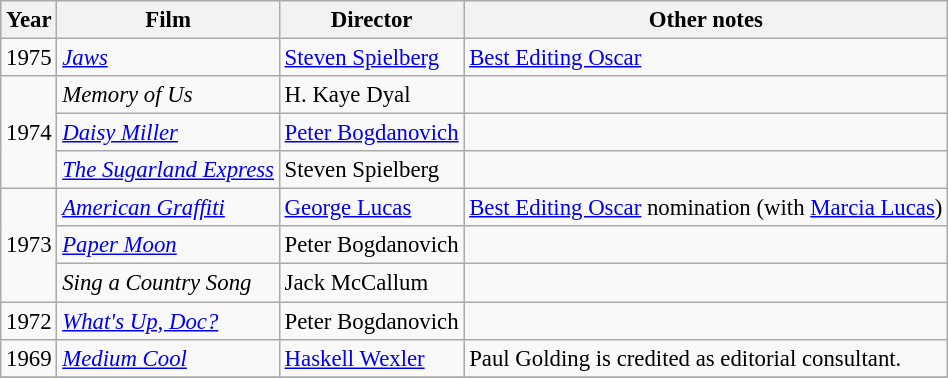<table class="wikitable" style="font-size: 95%;">
<tr>
<th>Year</th>
<th>Film</th>
<th>Director</th>
<th>Other notes</th>
</tr>
<tr>
<td rowspan= 1>1975</td>
<td><em><a href='#'>Jaws</a></em></td>
<td><a href='#'>Steven Spielberg</a></td>
<td><a href='#'>Best Editing Oscar</a></td>
</tr>
<tr>
<td rowspan= 3>1974</td>
<td><em>Memory of Us</em></td>
<td>H. Kaye Dyal</td>
<td></td>
</tr>
<tr>
<td><em><a href='#'>Daisy Miller</a></em></td>
<td><a href='#'>Peter Bogdanovich</a></td>
<td></td>
</tr>
<tr>
<td><em><a href='#'>The Sugarland Express</a></em></td>
<td>Steven Spielberg</td>
<td></td>
</tr>
<tr>
<td rowspan= 3>1973</td>
<td><em><a href='#'>American Graffiti</a></em></td>
<td><a href='#'>George Lucas</a></td>
<td><a href='#'>Best Editing Oscar</a> nomination (with <a href='#'>Marcia Lucas</a>)</td>
</tr>
<tr>
<td><em><a href='#'>Paper Moon</a></em></td>
<td>Peter Bogdanovich</td>
<td></td>
</tr>
<tr>
<td><em>Sing a Country Song</em></td>
<td>Jack McCallum</td>
<td></td>
</tr>
<tr>
<td rowspan= 1>1972</td>
<td><em><a href='#'>What's Up, Doc?</a></em></td>
<td>Peter Bogdanovich</td>
<td></td>
</tr>
<tr>
<td rowspan= 1>1969</td>
<td><em><a href='#'>Medium Cool</a></em></td>
<td><a href='#'>Haskell Wexler</a></td>
<td>Paul Golding is credited as editorial consultant.</td>
</tr>
<tr>
</tr>
</table>
